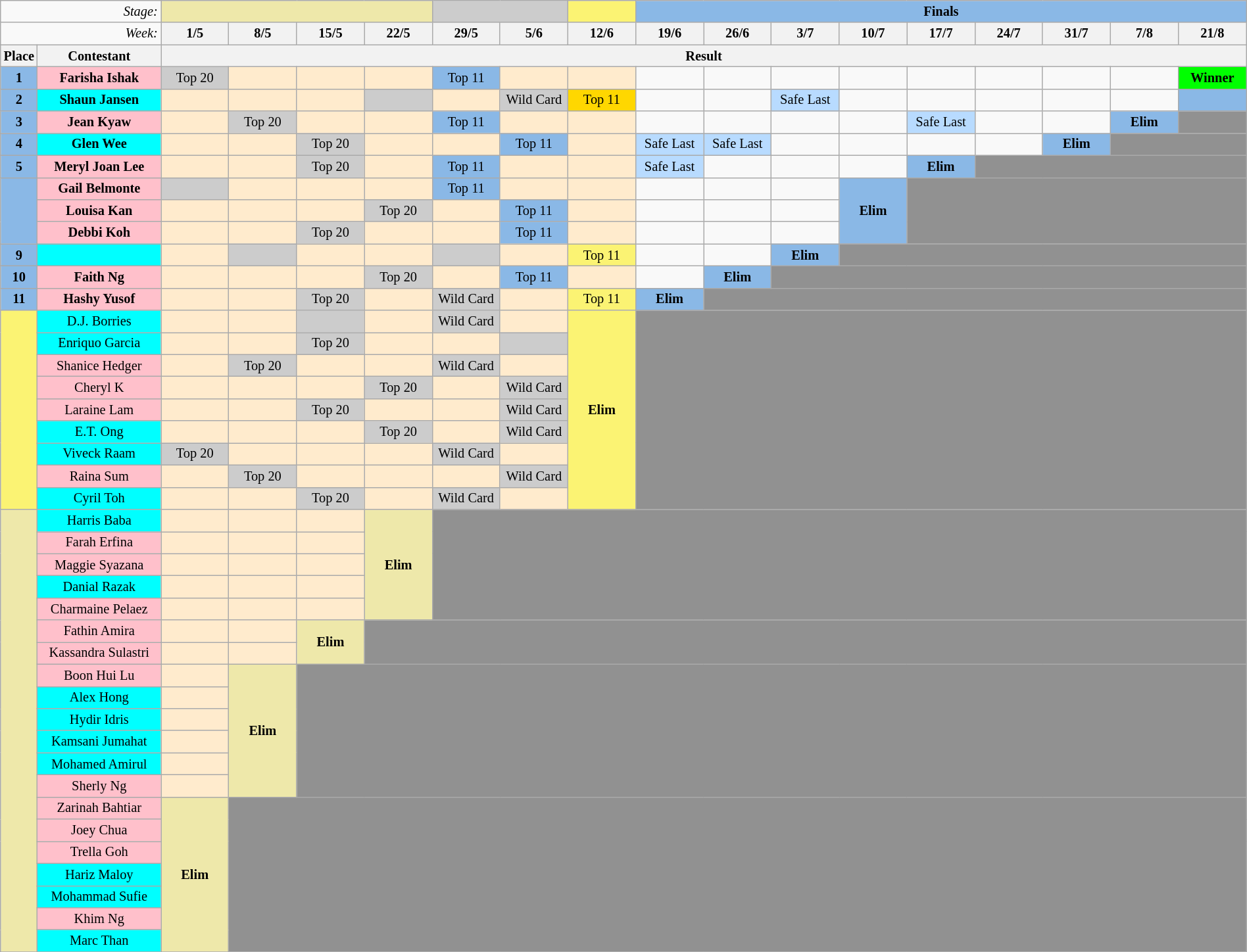<table class="wikitable" style="text-align:center; font-size:85%; width:100%; margin:1em auto;">
<tr>
<td colspan="2" style="text-align:right;"><em>Stage:</em></td>
<td colspan="4" style="background:palegoldenrod;"></td>
<td colspan="2" style="background:#ccc;"></td>
<td style="background:#fbf373;"></td>
<td colspan="9" style="background:#8ab8e6;"><strong>Finals</strong></td>
</tr>
<tr>
<td colspan="2" style="text-align:right;"><em>Week:</em></td>
<th width=5.5%>1/5</th>
<th width=5.5%>8/5</th>
<th width=5.5%>15/5</th>
<th width=5.5%>22/5</th>
<th width=5.5%>29/5</th>
<th width=5.5%>5/6</th>
<th width=5.5%>12/6</th>
<th width=5.5%>19/6</th>
<th width=5.5%>26/6</th>
<th width=5.5%>3/7</th>
<th width=5.5%>10/7</th>
<th width=5.5%>17/7</th>
<th width=5.5%>24/7</th>
<th width=5.5%>31/7</th>
<th width=5.5%>7/8</th>
<th width=5.5%>21/8</th>
</tr>
<tr>
<th width=2%>Place</th>
<th width=10%>Contestant</th>
<th colspan="16">Result</th>
</tr>
<tr>
<td style="background:#8ab8e6;"><strong>1</strong></td>
<td style="background:pink;"><strong>Farisha Ishak</strong></td>
<td style="background:#ccc;">Top 20</td>
<td style="background:#ffebcd;"></td>
<td style="background:#ffebcd;"></td>
<td style="background:#ffebcd;"></td>
<td style="background:#8ab8e6">Top 11</td>
<td style="background:#ffebcd;"></td>
<td style="background:#ffebcd;"></td>
<td></td>
<td></td>
<td></td>
<td></td>
<td></td>
<td></td>
<td></td>
<td></td>
<td style="background:lime;"><strong>Winner</strong></td>
</tr>
<tr>
<td style="background:#8ab8e6;"><strong>2</strong></td>
<td style="background:cyan;"><strong>Shaun Jansen</strong></td>
<td style="background:#ffebcd;"></td>
<td style="background:#ffebcd;"></td>
<td style="background:#ffebcd;"></td>
<td style="background:#ccc;"></td>
<td style="background:#ffebcd;"></td>
<td style="background:#ccc">Wild Card</td>
<td style="background:gold">Top 11</td>
<td></td>
<td></td>
<td style="background:#b8dbff;">Safe Last</td>
<td></td>
<td></td>
<td></td>
<td></td>
<td></td>
<td style="background:#8ab8e6;"></td>
</tr>
<tr>
<td style="background:#8ab8e6;"><strong>3</strong></td>
<td style="background:pink;"><strong>Jean Kyaw</strong></td>
<td style="background:#ffebcd;"></td>
<td style="background:#ccc;">Top 20</td>
<td style="background:#ffebcd;"></td>
<td style="background:#ffebcd;"></td>
<td style="background:#8ab8e6">Top 11</td>
<td style="background:#ffebcd;"></td>
<td style="background:#ffebcd;"></td>
<td></td>
<td></td>
<td></td>
<td></td>
<td style="background:#b8dbff;">Safe Last</td>
<td></td>
<td></td>
<td style="background:#8ab8e6;"><strong>Elim</strong></td>
<td style="background:#919191;"></td>
</tr>
<tr>
<td style="background:#8ab8e6;"><strong>4</strong></td>
<td style="background:cyan;"><strong>Glen Wee</strong></td>
<td style="background:#ffebcd;"></td>
<td style="background:#ffebcd;"></td>
<td style="background:#ccc;">Top 20</td>
<td style="background:#ffebcd;"></td>
<td style="background:#ffebcd;"></td>
<td style="background:#8ab8e6">Top 11</td>
<td style="background:#ffebcd;"></td>
<td style="background:#b8dbff;">Safe Last</td>
<td style="background:#b8dbff;">Safe Last</td>
<td></td>
<td></td>
<td></td>
<td></td>
<td style="background:#8ab8e6;"><strong>Elim</strong></td>
<td style="background:#919191;" colspan="2"></td>
</tr>
<tr>
<td style="background:#8ab8e6;"><strong>5</strong></td>
<td style="background:pink;"><strong>Meryl Joan Lee</strong></td>
<td style="background:#ffebcd;"></td>
<td style="background:#ffebcd;"></td>
<td style="background:#ccc;">Top 20</td>
<td style="background:#ffebcd;"></td>
<td style="background:#8ab8e6">Top 11</td>
<td style="background:#ffebcd;"></td>
<td style="background:#ffebcd;"></td>
<td style="background:#b8dbff;">Safe Last</td>
<td></td>
<td></td>
<td></td>
<td style="background:#8ab8e6;"><strong>Elim</strong></td>
<td style="background:#919191;" colspan="4"></td>
</tr>
<tr>
<td style="background:#8ab8e6;" rowspan="3"></td>
<td style="background:pink;"><strong>Gail Belmonte</strong></td>
<td style="background:#ccc;"></td>
<td style="background:#ffebcd;"></td>
<td style="background:#ffebcd;"></td>
<td style="background:#ffebcd;"></td>
<td style="background:#8ab8e6">Top 11</td>
<td style="background:#ffebcd;"></td>
<td style="background:#ffebcd;"></td>
<td></td>
<td></td>
<td></td>
<td style="background:#8ab8e6;" rowspan="3"><strong>Elim</strong></td>
<td style="background:#919191;" rowspan="3" colspan="5"></td>
</tr>
<tr>
<td style="background:pink;"><strong>Louisa Kan</strong></td>
<td style="background:#ffebcd;"></td>
<td style="background:#ffebcd;"></td>
<td style="background:#ffebcd;"></td>
<td style="background:#ccc;">Top 20</td>
<td style="background:#ffebcd;"></td>
<td style="background:#8ab8e6">Top 11</td>
<td style="background:#ffebcd;"></td>
<td></td>
<td></td>
<td></td>
</tr>
<tr>
<td style="background:pink;"><strong>Debbi Koh</strong></td>
<td style="background:#ffebcd;"></td>
<td style="background:#ffebcd;"></td>
<td style="background:#ccc;">Top 20</td>
<td style="background:#ffebcd;"></td>
<td style="background:#ffebcd;"></td>
<td style="background:#8ab8e6">Top 11</td>
<td style="background:#ffebcd;"></td>
<td></td>
<td></td>
<td></td>
</tr>
<tr>
<td style="background:#8ab8e6;"><strong>9</strong></td>
<td style="background:cyan;"><strong></strong></td>
<td style="background:#ffebcd;"></td>
<td style="background:#ccc;"></td>
<td style="background:#ffebcd;"></td>
<td style="background:#ffebcd;"></td>
<td style="background:#ccc"></td>
<td style="background:#ffebcd;"></td>
<td style="background:#fbf373">Top 11</td>
<td></td>
<td></td>
<td style="background:#8ab8e6;"><strong>Elim</strong></td>
<td style="background:#919191;" colspan="6"></td>
</tr>
<tr>
<td style="background:#8ab8e6;"><strong>10</strong></td>
<td style="background:pink;"><strong>Faith Ng</strong></td>
<td style="background:#ffebcd;"></td>
<td style="background:#ffebcd;"></td>
<td style="background:#ffebcd;"></td>
<td style="background:#ccc;">Top 20</td>
<td style="background:#ffebcd;"></td>
<td style="background:#8ab8e6">Top 11</td>
<td style="background:#ffebcd;"></td>
<td></td>
<td style="background:#8ab8e6;"><strong>Elim</strong></td>
<td style="background:#919191;" colspan="7"></td>
</tr>
<tr>
<td style="background:#8ab8e6;"><strong>11</strong></td>
<td style="background:pink;"><strong>Hashy Yusof</strong></td>
<td style="background:#ffebcd;"></td>
<td style="background:#ffebcd;"></td>
<td style="background:#ccc;">Top 20</td>
<td style="background:#ffebcd;"></td>
<td style="background:#ccc">Wild Card</td>
<td style="background:#ffebcd;"></td>
<td style="background:#fbf373">Top 11</td>
<td style="background:#8ab8e6;"><strong>Elim</strong></td>
<td style="background:#919191;" colspan="8"></td>
</tr>
<tr>
<td style="background:#fbf373;" rowspan="9"></td>
<td style="background:cyan;">D.J. Borries</td>
<td style="background:#ffebcd;"></td>
<td style="background:#ffebcd;"></td>
<td style="background:#ccc;"></td>
<td style="background:#ffebcd;"></td>
<td style="background:#ccc">Wild Card</td>
<td style="background:#ffebcd;"></td>
<td style="background:#fbf373;" rowspan="9"><strong>Elim</strong></td>
<td colspan="9" rowspan="9" style="background:#919191;"></td>
</tr>
<tr>
<td style="background:cyan;">Enriquo Garcia</td>
<td style="background:#ffebcd;"></td>
<td style="background:#ffebcd;"></td>
<td style="background:#ccc;">Top 20</td>
<td style="background:#ffebcd;"></td>
<td style="background:#ffebcd;"></td>
<td style="background:#ccc"></td>
</tr>
<tr>
<td style="background:pink;">Shanice Hedger</td>
<td style="background:#ffebcd;"></td>
<td style="background:#ccc;">Top 20</td>
<td style="background:#ffebcd;"></td>
<td style="background:#ffebcd;"></td>
<td style="background:#ccc">Wild Card</td>
<td style="background:#ffebcd;"></td>
</tr>
<tr>
<td style="background:pink;">Cheryl K</td>
<td style="background:#ffebcd;"></td>
<td style="background:#ffebcd;"></td>
<td style="background:#ffebcd;"></td>
<td style="background:#ccc;">Top 20</td>
<td style="background:#ffebcd;"></td>
<td style="background:#ccc">Wild Card</td>
</tr>
<tr>
<td style="background:pink;">Laraine Lam</td>
<td style="background:#ffebcd;"></td>
<td style="background:#ffebcd;"></td>
<td style="background:#ccc;">Top 20</td>
<td style="background:#ffebcd;"></td>
<td style="background:#ffebcd;"></td>
<td style="background:#ccc">Wild Card</td>
</tr>
<tr>
<td style="background:cyan;">E.T. Ong</td>
<td style="background:#ffebcd;"></td>
<td style="background:#ffebcd;"></td>
<td style="background:#ffebcd;"></td>
<td style="background:#ccc;">Top 20</td>
<td style="background:#ffebcd;"></td>
<td style="background:#ccc">Wild Card</td>
</tr>
<tr>
<td style="background:cyan;">Viveck Raam</td>
<td style="background:#ccc;">Top 20</td>
<td style="background:#ffebcd;"></td>
<td style="background:#ffebcd;"></td>
<td style="background:#ffebcd;"></td>
<td style="background:#ccc">Wild Card</td>
<td style="background:#ffebcd;"></td>
</tr>
<tr>
<td style="background:pink;">Raina Sum</td>
<td style="background:#ffebcd;"></td>
<td style="background:#ccc;">Top 20</td>
<td style="background:#ffebcd;"></td>
<td style="background:#ffebcd;"></td>
<td style="background:#ffebcd;"></td>
<td style="background:#ccc">Wild Card</td>
</tr>
<tr>
<td style="background:cyan;">Cyril Toh</td>
<td style="background:#ffebcd;"></td>
<td style="background:#ffebcd;"></td>
<td style="background:#ccc;">Top 20</td>
<td style="background:#ffebcd;"></td>
<td style="background:#ccc">Wild Card</td>
<td style="background:#ffebcd;"></td>
</tr>
<tr>
<td style="background:palegoldenrod;" rowspan=20></td>
<td style="background:cyan;">Harris Baba</td>
<td style="background:#ffebcd;"></td>
<td style="background:#ffebcd;"></td>
<td style="background:#ffebcd;"></td>
<td style="background:palegoldenrod;" rowspan=5><strong>Elim</strong></td>
<td style="background:#919191;" rowspan=5 colspan=12></td>
</tr>
<tr>
<td style="background:pink;">Farah Erfina</td>
<td style="background:#ffebcd;"></td>
<td style="background:#ffebcd;"></td>
<td style="background:#ffebcd;"></td>
</tr>
<tr>
<td style="background:pink;">Maggie Syazana</td>
<td style="background:#ffebcd;"></td>
<td style="background:#ffebcd;"></td>
<td style="background:#ffebcd;"></td>
</tr>
<tr>
<td style="background:cyan;">Danial Razak</td>
<td style="background:#ffebcd;"></td>
<td style="background:#ffebcd;"></td>
<td style="background:#ffebcd;"></td>
</tr>
<tr>
<td style="background:pink;">Charmaine Pelaez</td>
<td style="background:#ffebcd;"></td>
<td style="background:#ffebcd;"></td>
<td style="background:#ffebcd;"></td>
</tr>
<tr>
<td style="background:pink;">Fathin Amira</td>
<td style="background:#ffebcd;"></td>
<td style="background:#ffebcd;"></td>
<td style="background:palegoldenrod;" rowspan=2><strong>Elim</strong></td>
<td style="background:#919191;" rowspan=2 colspan=13></td>
</tr>
<tr>
<td style="background:pink;">Kassandra Sulastri</td>
<td style="background:#ffebcd;"></td>
<td style="background:#ffebcd;"></td>
</tr>
<tr>
<td style="background:pink;">Boon Hui Lu</td>
<td style="background:#ffebcd;"></td>
<td style="background:palegoldenrod;" rowspan=6><strong>Elim</strong></td>
<td style="background:#919191;" rowspan=6 colspan=14></td>
</tr>
<tr>
<td style="background:cyan;">Alex Hong</td>
<td style="background:#ffebcd;"></td>
</tr>
<tr>
<td style="background:cyan;">Hydir Idris</td>
<td style="background:#ffebcd;"></td>
</tr>
<tr>
<td style="background:cyan;">Kamsani Jumahat</td>
<td style="background:#ffebcd;"></td>
</tr>
<tr>
<td style="background:cyan;">Mohamed Amirul</td>
<td style="background:#ffebcd;"></td>
</tr>
<tr>
<td style="background:pink;">Sherly Ng</td>
<td style="background:#ffebcd;"></td>
</tr>
<tr>
<td style="background:pink;">Zarinah Bahtiar</td>
<td style="background:palegoldenrod;" rowspan=7><strong>Elim</strong></td>
<td style="background:#919191;" rowspan=7 colspan=15></td>
</tr>
<tr>
<td style="background:pink;">Joey Chua</td>
</tr>
<tr>
<td style="background:pink;">Trella Goh</td>
</tr>
<tr>
<td style="background:cyan;">Hariz Maloy</td>
</tr>
<tr>
<td style="background:cyan;">Mohammad Sufie</td>
</tr>
<tr>
<td style="background:pink;">Khim Ng</td>
</tr>
<tr>
<td style="background:cyan;">Marc Than</td>
</tr>
<tr>
</tr>
</table>
